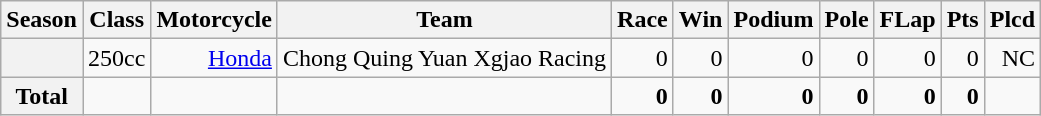<table class="wikitable">
<tr>
<th>Season</th>
<th>Class</th>
<th>Motorcycle</th>
<th>Team</th>
<th>Race</th>
<th>Win</th>
<th>Podium</th>
<th>Pole</th>
<th>FLap</th>
<th>Pts</th>
<th>Plcd</th>
</tr>
<tr align="right">
<th></th>
<td>250cc</td>
<td><a href='#'>Honda</a></td>
<td>Chong Quing Yuan Xgjao Racing</td>
<td>0</td>
<td>0</td>
<td>0</td>
<td>0</td>
<td>0</td>
<td>0</td>
<td>NC</td>
</tr>
<tr align="right">
<th>Total</th>
<td></td>
<td></td>
<td></td>
<td><strong>0</strong></td>
<td><strong>0</strong></td>
<td><strong>0</strong></td>
<td><strong>0</strong></td>
<td><strong>0</strong></td>
<td><strong>0</strong></td>
<td></td>
</tr>
</table>
